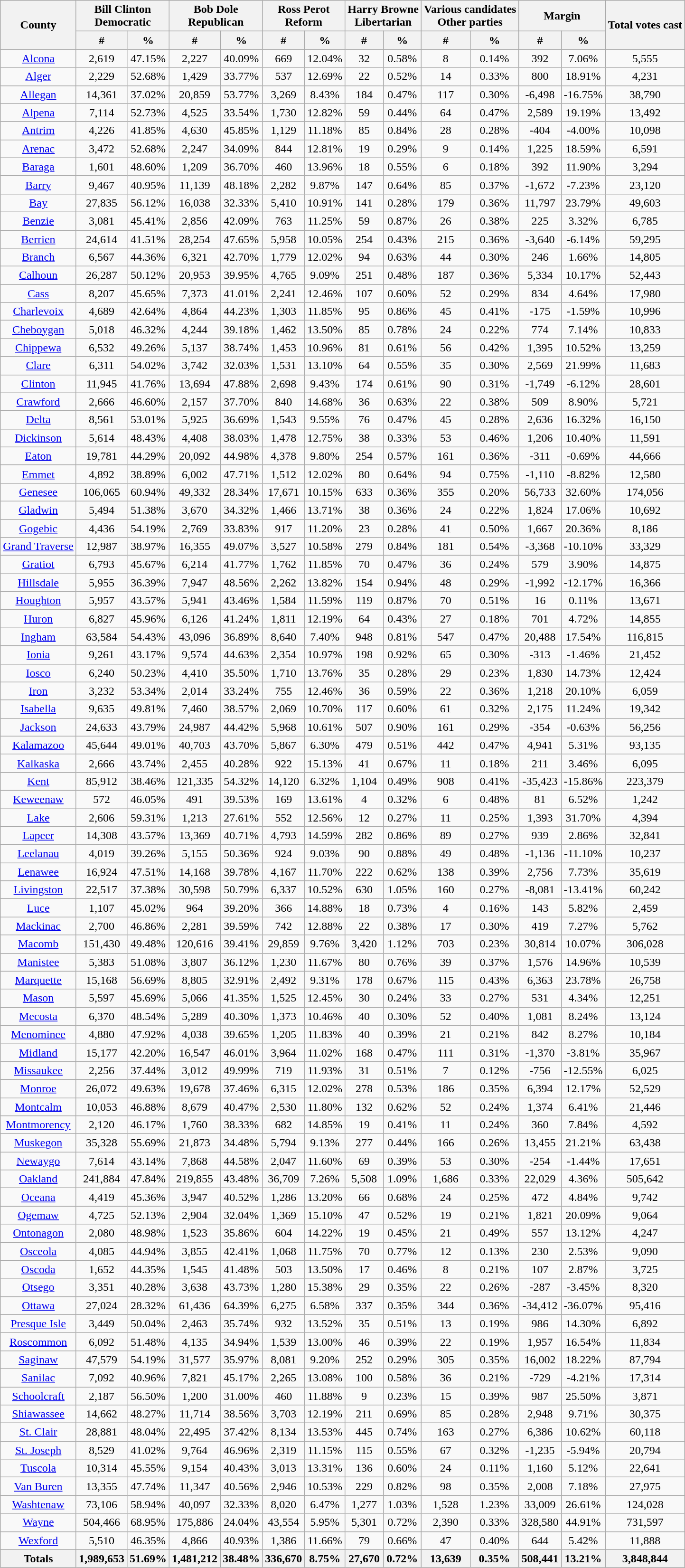<table class="wikitable sortable">
<tr>
<th colspan="1" rowspan="2">County</th>
<th style="text-align:center;" colspan="2">Bill Clinton<br>Democratic</th>
<th style="text-align:center;" colspan="2">Bob Dole<br>Republican</th>
<th style="text-align:center;" colspan="2">Ross Perot<br>Reform</th>
<th style="text-align:center;" colspan="2">Harry Browne<br>Libertarian</th>
<th style="text-align:center;" colspan="2">Various candidates<br>Other parties</th>
<th style="text-align:center;" colspan="2">Margin</th>
<th colspan="1" rowspan="2" style="text-align:center;">Total votes cast</th>
</tr>
<tr>
<th style="text-align:center;" data-sort-type="number">#</th>
<th style="text-align:center;" data-sort-type="number">%</th>
<th style="text-align:center;" data-sort-type="number">#</th>
<th style="text-align:center;" data-sort-type="number">%</th>
<th style="text-align:center;" data-sort-type="number">#</th>
<th style="text-align:center;" data-sort-type="number">%</th>
<th style="text-align:center;" data-sort-type="number">#</th>
<th style="text-align:center;" data-sort-type="number">%</th>
<th style="text-align:center;" data-sort-type="number">#</th>
<th style="text-align:center;" data-sort-type="number">%</th>
<th style="text-align:center;" data-sort-type="number">#</th>
<th style="text-align:center;" data-sort-type="number">%</th>
</tr>
<tr style="text-align:center;">
<td><a href='#'>Alcona</a></td>
<td>2,619</td>
<td>47.15%</td>
<td>2,227</td>
<td>40.09%</td>
<td>669</td>
<td>12.04%</td>
<td>32</td>
<td>0.58%</td>
<td>8</td>
<td>0.14%</td>
<td>392</td>
<td>7.06%</td>
<td>5,555</td>
</tr>
<tr style="text-align:center;">
<td><a href='#'>Alger</a></td>
<td>2,229</td>
<td>52.68%</td>
<td>1,429</td>
<td>33.77%</td>
<td>537</td>
<td>12.69%</td>
<td>22</td>
<td>0.52%</td>
<td>14</td>
<td>0.33%</td>
<td>800</td>
<td>18.91%</td>
<td>4,231</td>
</tr>
<tr style="text-align:center;">
<td><a href='#'>Allegan</a></td>
<td>14,361</td>
<td>37.02%</td>
<td>20,859</td>
<td>53.77%</td>
<td>3,269</td>
<td>8.43%</td>
<td>184</td>
<td>0.47%</td>
<td>117</td>
<td>0.30%</td>
<td>-6,498</td>
<td>-16.75%</td>
<td>38,790</td>
</tr>
<tr style="text-align:center;">
<td><a href='#'>Alpena</a></td>
<td>7,114</td>
<td>52.73%</td>
<td>4,525</td>
<td>33.54%</td>
<td>1,730</td>
<td>12.82%</td>
<td>59</td>
<td>0.44%</td>
<td>64</td>
<td>0.47%</td>
<td>2,589</td>
<td>19.19%</td>
<td>13,492</td>
</tr>
<tr style="text-align:center;">
<td><a href='#'>Antrim</a></td>
<td>4,226</td>
<td>41.85%</td>
<td>4,630</td>
<td>45.85%</td>
<td>1,129</td>
<td>11.18%</td>
<td>85</td>
<td>0.84%</td>
<td>28</td>
<td>0.28%</td>
<td>-404</td>
<td>-4.00%</td>
<td>10,098</td>
</tr>
<tr style="text-align:center;">
<td><a href='#'>Arenac</a></td>
<td>3,472</td>
<td>52.68%</td>
<td>2,247</td>
<td>34.09%</td>
<td>844</td>
<td>12.81%</td>
<td>19</td>
<td>0.29%</td>
<td>9</td>
<td>0.14%</td>
<td>1,225</td>
<td>18.59%</td>
<td>6,591</td>
</tr>
<tr style="text-align:center;">
<td><a href='#'>Baraga</a></td>
<td>1,601</td>
<td>48.60%</td>
<td>1,209</td>
<td>36.70%</td>
<td>460</td>
<td>13.96%</td>
<td>18</td>
<td>0.55%</td>
<td>6</td>
<td>0.18%</td>
<td>392</td>
<td>11.90%</td>
<td>3,294</td>
</tr>
<tr style="text-align:center;">
<td><a href='#'>Barry</a></td>
<td>9,467</td>
<td>40.95%</td>
<td>11,139</td>
<td>48.18%</td>
<td>2,282</td>
<td>9.87%</td>
<td>147</td>
<td>0.64%</td>
<td>85</td>
<td>0.37%</td>
<td>-1,672</td>
<td>-7.23%</td>
<td>23,120</td>
</tr>
<tr style="text-align:center;">
<td><a href='#'>Bay</a></td>
<td>27,835</td>
<td>56.12%</td>
<td>16,038</td>
<td>32.33%</td>
<td>5,410</td>
<td>10.91%</td>
<td>141</td>
<td>0.28%</td>
<td>179</td>
<td>0.36%</td>
<td>11,797</td>
<td>23.79%</td>
<td>49,603</td>
</tr>
<tr style="text-align:center;">
<td><a href='#'>Benzie</a></td>
<td>3,081</td>
<td>45.41%</td>
<td>2,856</td>
<td>42.09%</td>
<td>763</td>
<td>11.25%</td>
<td>59</td>
<td>0.87%</td>
<td>26</td>
<td>0.38%</td>
<td>225</td>
<td>3.32%</td>
<td>6,785</td>
</tr>
<tr style="text-align:center;">
<td><a href='#'>Berrien</a></td>
<td>24,614</td>
<td>41.51%</td>
<td>28,254</td>
<td>47.65%</td>
<td>5,958</td>
<td>10.05%</td>
<td>254</td>
<td>0.43%</td>
<td>215</td>
<td>0.36%</td>
<td>-3,640</td>
<td>-6.14%</td>
<td>59,295</td>
</tr>
<tr style="text-align:center;">
<td><a href='#'>Branch</a></td>
<td>6,567</td>
<td>44.36%</td>
<td>6,321</td>
<td>42.70%</td>
<td>1,779</td>
<td>12.02%</td>
<td>94</td>
<td>0.63%</td>
<td>44</td>
<td>0.30%</td>
<td>246</td>
<td>1.66%</td>
<td>14,805</td>
</tr>
<tr style="text-align:center;">
<td><a href='#'>Calhoun</a></td>
<td>26,287</td>
<td>50.12%</td>
<td>20,953</td>
<td>39.95%</td>
<td>4,765</td>
<td>9.09%</td>
<td>251</td>
<td>0.48%</td>
<td>187</td>
<td>0.36%</td>
<td>5,334</td>
<td>10.17%</td>
<td>52,443</td>
</tr>
<tr style="text-align:center;">
<td><a href='#'>Cass</a></td>
<td>8,207</td>
<td>45.65%</td>
<td>7,373</td>
<td>41.01%</td>
<td>2,241</td>
<td>12.46%</td>
<td>107</td>
<td>0.60%</td>
<td>52</td>
<td>0.29%</td>
<td>834</td>
<td>4.64%</td>
<td>17,980</td>
</tr>
<tr style="text-align:center;">
<td><a href='#'>Charlevoix</a></td>
<td>4,689</td>
<td>42.64%</td>
<td>4,864</td>
<td>44.23%</td>
<td>1,303</td>
<td>11.85%</td>
<td>95</td>
<td>0.86%</td>
<td>45</td>
<td>0.41%</td>
<td>-175</td>
<td>-1.59%</td>
<td>10,996</td>
</tr>
<tr style="text-align:center;">
<td><a href='#'>Cheboygan</a></td>
<td>5,018</td>
<td>46.32%</td>
<td>4,244</td>
<td>39.18%</td>
<td>1,462</td>
<td>13.50%</td>
<td>85</td>
<td>0.78%</td>
<td>24</td>
<td>0.22%</td>
<td>774</td>
<td>7.14%</td>
<td>10,833</td>
</tr>
<tr style="text-align:center;">
<td><a href='#'>Chippewa</a></td>
<td>6,532</td>
<td>49.26%</td>
<td>5,137</td>
<td>38.74%</td>
<td>1,453</td>
<td>10.96%</td>
<td>81</td>
<td>0.61%</td>
<td>56</td>
<td>0.42%</td>
<td>1,395</td>
<td>10.52%</td>
<td>13,259</td>
</tr>
<tr style="text-align:center;">
<td><a href='#'>Clare</a></td>
<td>6,311</td>
<td>54.02%</td>
<td>3,742</td>
<td>32.03%</td>
<td>1,531</td>
<td>13.10%</td>
<td>64</td>
<td>0.55%</td>
<td>35</td>
<td>0.30%</td>
<td>2,569</td>
<td>21.99%</td>
<td>11,683</td>
</tr>
<tr style="text-align:center;">
<td><a href='#'>Clinton</a></td>
<td>11,945</td>
<td>41.76%</td>
<td>13,694</td>
<td>47.88%</td>
<td>2,698</td>
<td>9.43%</td>
<td>174</td>
<td>0.61%</td>
<td>90</td>
<td>0.31%</td>
<td>-1,749</td>
<td>-6.12%</td>
<td>28,601</td>
</tr>
<tr style="text-align:center;">
<td><a href='#'>Crawford</a></td>
<td>2,666</td>
<td>46.60%</td>
<td>2,157</td>
<td>37.70%</td>
<td>840</td>
<td>14.68%</td>
<td>36</td>
<td>0.63%</td>
<td>22</td>
<td>0.38%</td>
<td>509</td>
<td>8.90%</td>
<td>5,721</td>
</tr>
<tr style="text-align:center;">
<td><a href='#'>Delta</a></td>
<td>8,561</td>
<td>53.01%</td>
<td>5,925</td>
<td>36.69%</td>
<td>1,543</td>
<td>9.55%</td>
<td>76</td>
<td>0.47%</td>
<td>45</td>
<td>0.28%</td>
<td>2,636</td>
<td>16.32%</td>
<td>16,150</td>
</tr>
<tr style="text-align:center;">
<td><a href='#'>Dickinson</a></td>
<td>5,614</td>
<td>48.43%</td>
<td>4,408</td>
<td>38.03%</td>
<td>1,478</td>
<td>12.75%</td>
<td>38</td>
<td>0.33%</td>
<td>53</td>
<td>0.46%</td>
<td>1,206</td>
<td>10.40%</td>
<td>11,591</td>
</tr>
<tr style="text-align:center;">
<td><a href='#'>Eaton</a></td>
<td>19,781</td>
<td>44.29%</td>
<td>20,092</td>
<td>44.98%</td>
<td>4,378</td>
<td>9.80%</td>
<td>254</td>
<td>0.57%</td>
<td>161</td>
<td>0.36%</td>
<td>-311</td>
<td>-0.69%</td>
<td>44,666</td>
</tr>
<tr style="text-align:center;">
<td><a href='#'>Emmet</a></td>
<td>4,892</td>
<td>38.89%</td>
<td>6,002</td>
<td>47.71%</td>
<td>1,512</td>
<td>12.02%</td>
<td>80</td>
<td>0.64%</td>
<td>94</td>
<td>0.75%</td>
<td>-1,110</td>
<td>-8.82%</td>
<td>12,580</td>
</tr>
<tr style="text-align:center;">
<td><a href='#'>Genesee</a></td>
<td>106,065</td>
<td>60.94%</td>
<td>49,332</td>
<td>28.34%</td>
<td>17,671</td>
<td>10.15%</td>
<td>633</td>
<td>0.36%</td>
<td>355</td>
<td>0.20%</td>
<td>56,733</td>
<td>32.60%</td>
<td>174,056</td>
</tr>
<tr style="text-align:center;">
<td><a href='#'>Gladwin</a></td>
<td>5,494</td>
<td>51.38%</td>
<td>3,670</td>
<td>34.32%</td>
<td>1,466</td>
<td>13.71%</td>
<td>38</td>
<td>0.36%</td>
<td>24</td>
<td>0.22%</td>
<td>1,824</td>
<td>17.06%</td>
<td>10,692</td>
</tr>
<tr style="text-align:center;">
<td><a href='#'>Gogebic</a></td>
<td>4,436</td>
<td>54.19%</td>
<td>2,769</td>
<td>33.83%</td>
<td>917</td>
<td>11.20%</td>
<td>23</td>
<td>0.28%</td>
<td>41</td>
<td>0.50%</td>
<td>1,667</td>
<td>20.36%</td>
<td>8,186</td>
</tr>
<tr style="text-align:center;">
<td><a href='#'>Grand Traverse</a></td>
<td>12,987</td>
<td>38.97%</td>
<td>16,355</td>
<td>49.07%</td>
<td>3,527</td>
<td>10.58%</td>
<td>279</td>
<td>0.84%</td>
<td>181</td>
<td>0.54%</td>
<td>-3,368</td>
<td>-10.10%</td>
<td>33,329</td>
</tr>
<tr style="text-align:center;">
<td><a href='#'>Gratiot</a></td>
<td>6,793</td>
<td>45.67%</td>
<td>6,214</td>
<td>41.77%</td>
<td>1,762</td>
<td>11.85%</td>
<td>70</td>
<td>0.47%</td>
<td>36</td>
<td>0.24%</td>
<td>579</td>
<td>3.90%</td>
<td>14,875</td>
</tr>
<tr style="text-align:center;">
<td><a href='#'>Hillsdale</a></td>
<td>5,955</td>
<td>36.39%</td>
<td>7,947</td>
<td>48.56%</td>
<td>2,262</td>
<td>13.82%</td>
<td>154</td>
<td>0.94%</td>
<td>48</td>
<td>0.29%</td>
<td>-1,992</td>
<td>-12.17%</td>
<td>16,366</td>
</tr>
<tr style="text-align:center;">
<td><a href='#'>Houghton</a></td>
<td>5,957</td>
<td>43.57%</td>
<td>5,941</td>
<td>43.46%</td>
<td>1,584</td>
<td>11.59%</td>
<td>119</td>
<td>0.87%</td>
<td>70</td>
<td>0.51%</td>
<td>16</td>
<td>0.11%</td>
<td>13,671</td>
</tr>
<tr style="text-align:center;">
<td><a href='#'>Huron</a></td>
<td>6,827</td>
<td>45.96%</td>
<td>6,126</td>
<td>41.24%</td>
<td>1,811</td>
<td>12.19%</td>
<td>64</td>
<td>0.43%</td>
<td>27</td>
<td>0.18%</td>
<td>701</td>
<td>4.72%</td>
<td>14,855</td>
</tr>
<tr style="text-align:center;">
<td><a href='#'>Ingham</a></td>
<td>63,584</td>
<td>54.43%</td>
<td>43,096</td>
<td>36.89%</td>
<td>8,640</td>
<td>7.40%</td>
<td>948</td>
<td>0.81%</td>
<td>547</td>
<td>0.47%</td>
<td>20,488</td>
<td>17.54%</td>
<td>116,815</td>
</tr>
<tr style="text-align:center;">
<td><a href='#'>Ionia</a></td>
<td>9,261</td>
<td>43.17%</td>
<td>9,574</td>
<td>44.63%</td>
<td>2,354</td>
<td>10.97%</td>
<td>198</td>
<td>0.92%</td>
<td>65</td>
<td>0.30%</td>
<td>-313</td>
<td>-1.46%</td>
<td>21,452</td>
</tr>
<tr style="text-align:center;">
<td><a href='#'>Iosco</a></td>
<td>6,240</td>
<td>50.23%</td>
<td>4,410</td>
<td>35.50%</td>
<td>1,710</td>
<td>13.76%</td>
<td>35</td>
<td>0.28%</td>
<td>29</td>
<td>0.23%</td>
<td>1,830</td>
<td>14.73%</td>
<td>12,424</td>
</tr>
<tr style="text-align:center;">
<td><a href='#'>Iron</a></td>
<td>3,232</td>
<td>53.34%</td>
<td>2,014</td>
<td>33.24%</td>
<td>755</td>
<td>12.46%</td>
<td>36</td>
<td>0.59%</td>
<td>22</td>
<td>0.36%</td>
<td>1,218</td>
<td>20.10%</td>
<td>6,059</td>
</tr>
<tr style="text-align:center;">
<td><a href='#'>Isabella</a></td>
<td>9,635</td>
<td>49.81%</td>
<td>7,460</td>
<td>38.57%</td>
<td>2,069</td>
<td>10.70%</td>
<td>117</td>
<td>0.60%</td>
<td>61</td>
<td>0.32%</td>
<td>2,175</td>
<td>11.24%</td>
<td>19,342</td>
</tr>
<tr style="text-align:center;">
<td><a href='#'>Jackson</a></td>
<td>24,633</td>
<td>43.79%</td>
<td>24,987</td>
<td>44.42%</td>
<td>5,968</td>
<td>10.61%</td>
<td>507</td>
<td>0.90%</td>
<td>161</td>
<td>0.29%</td>
<td>-354</td>
<td>-0.63%</td>
<td>56,256</td>
</tr>
<tr style="text-align:center;">
<td><a href='#'>Kalamazoo</a></td>
<td>45,644</td>
<td>49.01%</td>
<td>40,703</td>
<td>43.70%</td>
<td>5,867</td>
<td>6.30%</td>
<td>479</td>
<td>0.51%</td>
<td>442</td>
<td>0.47%</td>
<td>4,941</td>
<td>5.31%</td>
<td>93,135</td>
</tr>
<tr style="text-align:center;">
<td><a href='#'>Kalkaska</a></td>
<td>2,666</td>
<td>43.74%</td>
<td>2,455</td>
<td>40.28%</td>
<td>922</td>
<td>15.13%</td>
<td>41</td>
<td>0.67%</td>
<td>11</td>
<td>0.18%</td>
<td>211</td>
<td>3.46%</td>
<td>6,095</td>
</tr>
<tr style="text-align:center;">
<td><a href='#'>Kent</a></td>
<td>85,912</td>
<td>38.46%</td>
<td>121,335</td>
<td>54.32%</td>
<td>14,120</td>
<td>6.32%</td>
<td>1,104</td>
<td>0.49%</td>
<td>908</td>
<td>0.41%</td>
<td>-35,423</td>
<td>-15.86%</td>
<td>223,379</td>
</tr>
<tr style="text-align:center;">
<td><a href='#'>Keweenaw</a></td>
<td>572</td>
<td>46.05%</td>
<td>491</td>
<td>39.53%</td>
<td>169</td>
<td>13.61%</td>
<td>4</td>
<td>0.32%</td>
<td>6</td>
<td>0.48%</td>
<td>81</td>
<td>6.52%</td>
<td>1,242</td>
</tr>
<tr style="text-align:center;">
<td><a href='#'>Lake</a></td>
<td>2,606</td>
<td>59.31%</td>
<td>1,213</td>
<td>27.61%</td>
<td>552</td>
<td>12.56%</td>
<td>12</td>
<td>0.27%</td>
<td>11</td>
<td>0.25%</td>
<td>1,393</td>
<td>31.70%</td>
<td>4,394</td>
</tr>
<tr style="text-align:center;">
<td><a href='#'>Lapeer</a></td>
<td>14,308</td>
<td>43.57%</td>
<td>13,369</td>
<td>40.71%</td>
<td>4,793</td>
<td>14.59%</td>
<td>282</td>
<td>0.86%</td>
<td>89</td>
<td>0.27%</td>
<td>939</td>
<td>2.86%</td>
<td>32,841</td>
</tr>
<tr style="text-align:center;">
<td><a href='#'>Leelanau</a></td>
<td>4,019</td>
<td>39.26%</td>
<td>5,155</td>
<td>50.36%</td>
<td>924</td>
<td>9.03%</td>
<td>90</td>
<td>0.88%</td>
<td>49</td>
<td>0.48%</td>
<td>-1,136</td>
<td>-11.10%</td>
<td>10,237</td>
</tr>
<tr style="text-align:center;">
<td><a href='#'>Lenawee</a></td>
<td>16,924</td>
<td>47.51%</td>
<td>14,168</td>
<td>39.78%</td>
<td>4,167</td>
<td>11.70%</td>
<td>222</td>
<td>0.62%</td>
<td>138</td>
<td>0.39%</td>
<td>2,756</td>
<td>7.73%</td>
<td>35,619</td>
</tr>
<tr style="text-align:center;">
<td><a href='#'>Livingston</a></td>
<td>22,517</td>
<td>37.38%</td>
<td>30,598</td>
<td>50.79%</td>
<td>6,337</td>
<td>10.52%</td>
<td>630</td>
<td>1.05%</td>
<td>160</td>
<td>0.27%</td>
<td>-8,081</td>
<td>-13.41%</td>
<td>60,242</td>
</tr>
<tr style="text-align:center;">
<td><a href='#'>Luce</a></td>
<td>1,107</td>
<td>45.02%</td>
<td>964</td>
<td>39.20%</td>
<td>366</td>
<td>14.88%</td>
<td>18</td>
<td>0.73%</td>
<td>4</td>
<td>0.16%</td>
<td>143</td>
<td>5.82%</td>
<td>2,459</td>
</tr>
<tr style="text-align:center;">
<td><a href='#'>Mackinac</a></td>
<td>2,700</td>
<td>46.86%</td>
<td>2,281</td>
<td>39.59%</td>
<td>742</td>
<td>12.88%</td>
<td>22</td>
<td>0.38%</td>
<td>17</td>
<td>0.30%</td>
<td>419</td>
<td>7.27%</td>
<td>5,762</td>
</tr>
<tr style="text-align:center;">
<td><a href='#'>Macomb</a></td>
<td>151,430</td>
<td>49.48%</td>
<td>120,616</td>
<td>39.41%</td>
<td>29,859</td>
<td>9.76%</td>
<td>3,420</td>
<td>1.12%</td>
<td>703</td>
<td>0.23%</td>
<td>30,814</td>
<td>10.07%</td>
<td>306,028</td>
</tr>
<tr style="text-align:center;">
<td><a href='#'>Manistee</a></td>
<td>5,383</td>
<td>51.08%</td>
<td>3,807</td>
<td>36.12%</td>
<td>1,230</td>
<td>11.67%</td>
<td>80</td>
<td>0.76%</td>
<td>39</td>
<td>0.37%</td>
<td>1,576</td>
<td>14.96%</td>
<td>10,539</td>
</tr>
<tr style="text-align:center;">
<td><a href='#'>Marquette</a></td>
<td>15,168</td>
<td>56.69%</td>
<td>8,805</td>
<td>32.91%</td>
<td>2,492</td>
<td>9.31%</td>
<td>178</td>
<td>0.67%</td>
<td>115</td>
<td>0.43%</td>
<td>6,363</td>
<td>23.78%</td>
<td>26,758</td>
</tr>
<tr style="text-align:center;">
<td><a href='#'>Mason</a></td>
<td>5,597</td>
<td>45.69%</td>
<td>5,066</td>
<td>41.35%</td>
<td>1,525</td>
<td>12.45%</td>
<td>30</td>
<td>0.24%</td>
<td>33</td>
<td>0.27%</td>
<td>531</td>
<td>4.34%</td>
<td>12,251</td>
</tr>
<tr style="text-align:center;">
<td><a href='#'>Mecosta</a></td>
<td>6,370</td>
<td>48.54%</td>
<td>5,289</td>
<td>40.30%</td>
<td>1,373</td>
<td>10.46%</td>
<td>40</td>
<td>0.30%</td>
<td>52</td>
<td>0.40%</td>
<td>1,081</td>
<td>8.24%</td>
<td>13,124</td>
</tr>
<tr style="text-align:center;">
<td><a href='#'>Menominee</a></td>
<td>4,880</td>
<td>47.92%</td>
<td>4,038</td>
<td>39.65%</td>
<td>1,205</td>
<td>11.83%</td>
<td>40</td>
<td>0.39%</td>
<td>21</td>
<td>0.21%</td>
<td>842</td>
<td>8.27%</td>
<td>10,184</td>
</tr>
<tr style="text-align:center;">
<td><a href='#'>Midland</a></td>
<td>15,177</td>
<td>42.20%</td>
<td>16,547</td>
<td>46.01%</td>
<td>3,964</td>
<td>11.02%</td>
<td>168</td>
<td>0.47%</td>
<td>111</td>
<td>0.31%</td>
<td>-1,370</td>
<td>-3.81%</td>
<td>35,967</td>
</tr>
<tr style="text-align:center;">
<td><a href='#'>Missaukee</a></td>
<td>2,256</td>
<td>37.44%</td>
<td>3,012</td>
<td>49.99%</td>
<td>719</td>
<td>11.93%</td>
<td>31</td>
<td>0.51%</td>
<td>7</td>
<td>0.12%</td>
<td>-756</td>
<td>-12.55%</td>
<td>6,025</td>
</tr>
<tr style="text-align:center;">
<td><a href='#'>Monroe</a></td>
<td>26,072</td>
<td>49.63%</td>
<td>19,678</td>
<td>37.46%</td>
<td>6,315</td>
<td>12.02%</td>
<td>278</td>
<td>0.53%</td>
<td>186</td>
<td>0.35%</td>
<td>6,394</td>
<td>12.17%</td>
<td>52,529</td>
</tr>
<tr style="text-align:center;">
<td><a href='#'>Montcalm</a></td>
<td>10,053</td>
<td>46.88%</td>
<td>8,679</td>
<td>40.47%</td>
<td>2,530</td>
<td>11.80%</td>
<td>132</td>
<td>0.62%</td>
<td>52</td>
<td>0.24%</td>
<td>1,374</td>
<td>6.41%</td>
<td>21,446</td>
</tr>
<tr style="text-align:center;">
<td><a href='#'>Montmorency</a></td>
<td>2,120</td>
<td>46.17%</td>
<td>1,760</td>
<td>38.33%</td>
<td>682</td>
<td>14.85%</td>
<td>19</td>
<td>0.41%</td>
<td>11</td>
<td>0.24%</td>
<td>360</td>
<td>7.84%</td>
<td>4,592</td>
</tr>
<tr style="text-align:center;">
<td><a href='#'>Muskegon</a></td>
<td>35,328</td>
<td>55.69%</td>
<td>21,873</td>
<td>34.48%</td>
<td>5,794</td>
<td>9.13%</td>
<td>277</td>
<td>0.44%</td>
<td>166</td>
<td>0.26%</td>
<td>13,455</td>
<td>21.21%</td>
<td>63,438</td>
</tr>
<tr style="text-align:center;">
<td><a href='#'>Newaygo</a></td>
<td>7,614</td>
<td>43.14%</td>
<td>7,868</td>
<td>44.58%</td>
<td>2,047</td>
<td>11.60%</td>
<td>69</td>
<td>0.39%</td>
<td>53</td>
<td>0.30%</td>
<td>-254</td>
<td>-1.44%</td>
<td>17,651</td>
</tr>
<tr style="text-align:center;">
<td><a href='#'>Oakland</a></td>
<td>241,884</td>
<td>47.84%</td>
<td>219,855</td>
<td>43.48%</td>
<td>36,709</td>
<td>7.26%</td>
<td>5,508</td>
<td>1.09%</td>
<td>1,686</td>
<td>0.33%</td>
<td>22,029</td>
<td>4.36%</td>
<td>505,642</td>
</tr>
<tr style="text-align:center;">
<td><a href='#'>Oceana</a></td>
<td>4,419</td>
<td>45.36%</td>
<td>3,947</td>
<td>40.52%</td>
<td>1,286</td>
<td>13.20%</td>
<td>66</td>
<td>0.68%</td>
<td>24</td>
<td>0.25%</td>
<td>472</td>
<td>4.84%</td>
<td>9,742</td>
</tr>
<tr style="text-align:center;">
<td><a href='#'>Ogemaw</a></td>
<td>4,725</td>
<td>52.13%</td>
<td>2,904</td>
<td>32.04%</td>
<td>1,369</td>
<td>15.10%</td>
<td>47</td>
<td>0.52%</td>
<td>19</td>
<td>0.21%</td>
<td>1,821</td>
<td>20.09%</td>
<td>9,064</td>
</tr>
<tr style="text-align:center;">
<td><a href='#'>Ontonagon</a></td>
<td>2,080</td>
<td>48.98%</td>
<td>1,523</td>
<td>35.86%</td>
<td>604</td>
<td>14.22%</td>
<td>19</td>
<td>0.45%</td>
<td>21</td>
<td>0.49%</td>
<td>557</td>
<td>13.12%</td>
<td>4,247</td>
</tr>
<tr style="text-align:center;">
<td><a href='#'>Osceola</a></td>
<td>4,085</td>
<td>44.94%</td>
<td>3,855</td>
<td>42.41%</td>
<td>1,068</td>
<td>11.75%</td>
<td>70</td>
<td>0.77%</td>
<td>12</td>
<td>0.13%</td>
<td>230</td>
<td>2.53%</td>
<td>9,090</td>
</tr>
<tr style="text-align:center;">
<td><a href='#'>Oscoda</a></td>
<td>1,652</td>
<td>44.35%</td>
<td>1,545</td>
<td>41.48%</td>
<td>503</td>
<td>13.50%</td>
<td>17</td>
<td>0.46%</td>
<td>8</td>
<td>0.21%</td>
<td>107</td>
<td>2.87%</td>
<td>3,725</td>
</tr>
<tr style="text-align:center;">
<td><a href='#'>Otsego</a></td>
<td>3,351</td>
<td>40.28%</td>
<td>3,638</td>
<td>43.73%</td>
<td>1,280</td>
<td>15.38%</td>
<td>29</td>
<td>0.35%</td>
<td>22</td>
<td>0.26%</td>
<td>-287</td>
<td>-3.45%</td>
<td>8,320</td>
</tr>
<tr style="text-align:center;">
<td><a href='#'>Ottawa</a></td>
<td>27,024</td>
<td>28.32%</td>
<td>61,436</td>
<td>64.39%</td>
<td>6,275</td>
<td>6.58%</td>
<td>337</td>
<td>0.35%</td>
<td>344</td>
<td>0.36%</td>
<td>-34,412</td>
<td>-36.07%</td>
<td>95,416</td>
</tr>
<tr style="text-align:center;">
<td><a href='#'>Presque Isle</a></td>
<td>3,449</td>
<td>50.04%</td>
<td>2,463</td>
<td>35.74%</td>
<td>932</td>
<td>13.52%</td>
<td>35</td>
<td>0.51%</td>
<td>13</td>
<td>0.19%</td>
<td>986</td>
<td>14.30%</td>
<td>6,892</td>
</tr>
<tr style="text-align:center;">
<td><a href='#'>Roscommon</a></td>
<td>6,092</td>
<td>51.48%</td>
<td>4,135</td>
<td>34.94%</td>
<td>1,539</td>
<td>13.00%</td>
<td>46</td>
<td>0.39%</td>
<td>22</td>
<td>0.19%</td>
<td>1,957</td>
<td>16.54%</td>
<td>11,834</td>
</tr>
<tr style="text-align:center;">
<td><a href='#'>Saginaw</a></td>
<td>47,579</td>
<td>54.19%</td>
<td>31,577</td>
<td>35.97%</td>
<td>8,081</td>
<td>9.20%</td>
<td>252</td>
<td>0.29%</td>
<td>305</td>
<td>0.35%</td>
<td>16,002</td>
<td>18.22%</td>
<td>87,794</td>
</tr>
<tr style="text-align:center;">
<td><a href='#'>Sanilac</a></td>
<td>7,092</td>
<td>40.96%</td>
<td>7,821</td>
<td>45.17%</td>
<td>2,265</td>
<td>13.08%</td>
<td>100</td>
<td>0.58%</td>
<td>36</td>
<td>0.21%</td>
<td>-729</td>
<td>-4.21%</td>
<td>17,314</td>
</tr>
<tr style="text-align:center;">
<td><a href='#'>Schoolcraft</a></td>
<td>2,187</td>
<td>56.50%</td>
<td>1,200</td>
<td>31.00%</td>
<td>460</td>
<td>11.88%</td>
<td>9</td>
<td>0.23%</td>
<td>15</td>
<td>0.39%</td>
<td>987</td>
<td>25.50%</td>
<td>3,871</td>
</tr>
<tr style="text-align:center;">
<td><a href='#'>Shiawassee</a></td>
<td>14,662</td>
<td>48.27%</td>
<td>11,714</td>
<td>38.56%</td>
<td>3,703</td>
<td>12.19%</td>
<td>211</td>
<td>0.69%</td>
<td>85</td>
<td>0.28%</td>
<td>2,948</td>
<td>9.71%</td>
<td>30,375</td>
</tr>
<tr style="text-align:center;">
<td><a href='#'>St. Clair</a></td>
<td>28,881</td>
<td>48.04%</td>
<td>22,495</td>
<td>37.42%</td>
<td>8,134</td>
<td>13.53%</td>
<td>445</td>
<td>0.74%</td>
<td>163</td>
<td>0.27%</td>
<td>6,386</td>
<td>10.62%</td>
<td>60,118</td>
</tr>
<tr style="text-align:center;">
<td><a href='#'>St. Joseph</a></td>
<td>8,529</td>
<td>41.02%</td>
<td>9,764</td>
<td>46.96%</td>
<td>2,319</td>
<td>11.15%</td>
<td>115</td>
<td>0.55%</td>
<td>67</td>
<td>0.32%</td>
<td>-1,235</td>
<td>-5.94%</td>
<td>20,794</td>
</tr>
<tr style="text-align:center;">
<td><a href='#'>Tuscola</a></td>
<td>10,314</td>
<td>45.55%</td>
<td>9,154</td>
<td>40.43%</td>
<td>3,013</td>
<td>13.31%</td>
<td>136</td>
<td>0.60%</td>
<td>24</td>
<td>0.11%</td>
<td>1,160</td>
<td>5.12%</td>
<td>22,641</td>
</tr>
<tr style="text-align:center;">
<td><a href='#'>Van Buren</a></td>
<td>13,355</td>
<td>47.74%</td>
<td>11,347</td>
<td>40.56%</td>
<td>2,946</td>
<td>10.53%</td>
<td>229</td>
<td>0.82%</td>
<td>98</td>
<td>0.35%</td>
<td>2,008</td>
<td>7.18%</td>
<td>27,975</td>
</tr>
<tr style="text-align:center;">
<td><a href='#'>Washtenaw</a></td>
<td>73,106</td>
<td>58.94%</td>
<td>40,097</td>
<td>32.33%</td>
<td>8,020</td>
<td>6.47%</td>
<td>1,277</td>
<td>1.03%</td>
<td>1,528</td>
<td>1.23%</td>
<td>33,009</td>
<td>26.61%</td>
<td>124,028</td>
</tr>
<tr style="text-align:center;">
<td><a href='#'>Wayne</a></td>
<td>504,466</td>
<td>68.95%</td>
<td>175,886</td>
<td>24.04%</td>
<td>43,554</td>
<td>5.95%</td>
<td>5,301</td>
<td>0.72%</td>
<td>2,390</td>
<td>0.33%</td>
<td>328,580</td>
<td>44.91%</td>
<td>731,597</td>
</tr>
<tr style="text-align:center;">
<td><a href='#'>Wexford</a></td>
<td>5,510</td>
<td>46.35%</td>
<td>4,866</td>
<td>40.93%</td>
<td>1,386</td>
<td>11.66%</td>
<td>79</td>
<td>0.66%</td>
<td>47</td>
<td>0.40%</td>
<td>644</td>
<td>5.42%</td>
<td>11,888</td>
</tr>
<tr style="text-align:center;">
<th>Totals</th>
<th>1,989,653</th>
<th>51.69%</th>
<th>1,481,212</th>
<th>38.48%</th>
<th>336,670</th>
<th>8.75%</th>
<th>27,670</th>
<th>0.72%</th>
<th>13,639</th>
<th>0.35%</th>
<th>508,441</th>
<th>13.21%</th>
<th>3,848,844</th>
</tr>
</table>
